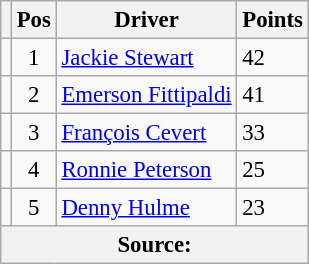<table class="wikitable" style="font-size: 95%;">
<tr>
<th></th>
<th>Pos</th>
<th>Driver</th>
<th>Points</th>
</tr>
<tr>
<td align="left"></td>
<td align="center">1</td>
<td> <a href='#'>Jackie Stewart</a></td>
<td align="left">42</td>
</tr>
<tr>
<td align="left"></td>
<td align="center">2</td>
<td> <a href='#'>Emerson Fittipaldi</a></td>
<td align="left">41</td>
</tr>
<tr>
<td align="left"></td>
<td align="center">3</td>
<td> <a href='#'>François Cevert</a></td>
<td align="left">33</td>
</tr>
<tr>
<td align="left"></td>
<td align="center">4</td>
<td> <a href='#'>Ronnie Peterson</a></td>
<td align="left">25</td>
</tr>
<tr>
<td align="left"></td>
<td align="center">5</td>
<td> <a href='#'>Denny Hulme</a></td>
<td align="left">23</td>
</tr>
<tr>
<th colspan=4>Source: </th>
</tr>
</table>
